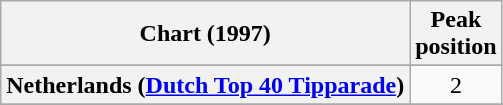<table class="wikitable sortable plainrowheaders">
<tr>
<th>Chart (1997)</th>
<th>Peak<br>position</th>
</tr>
<tr>
</tr>
<tr>
<th scope="row">Netherlands (<a href='#'>Dutch Top 40 Tipparade</a>)</th>
<td align="center">2</td>
</tr>
<tr>
</tr>
<tr>
</tr>
<tr>
</tr>
<tr>
</tr>
<tr>
</tr>
<tr>
</tr>
</table>
